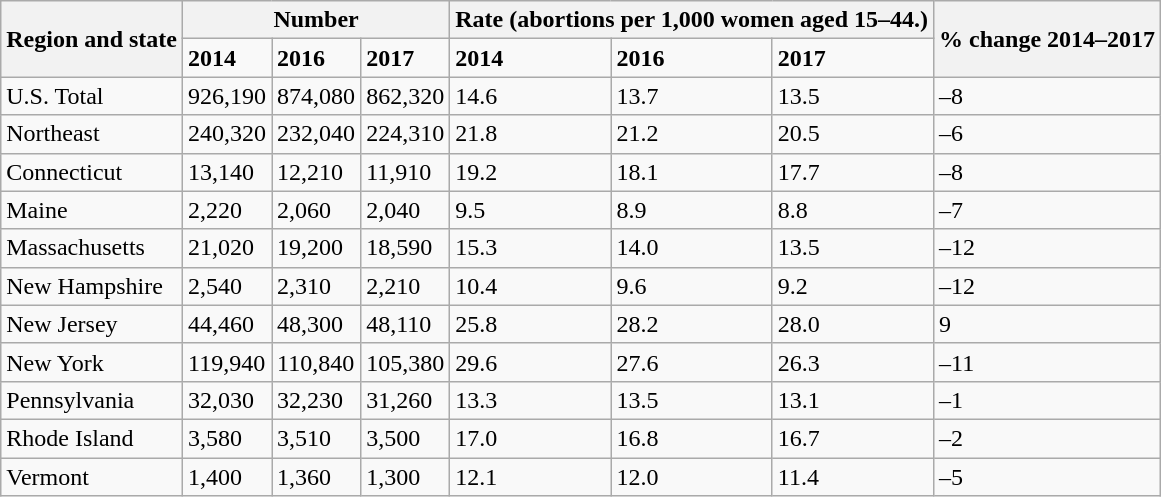<table class="wikitable">
<tr>
<th rowspan="2">Region and state</th>
<th colspan="3">Number</th>
<th colspan="3">Rate (abortions per 1,000 women aged 15–44.)</th>
<th rowspan="2">% change 2014–2017</th>
</tr>
<tr>
<td><strong>2014</strong></td>
<td><strong>2016</strong></td>
<td><strong>2017</strong></td>
<td><strong>2014</strong></td>
<td><strong>2016</strong></td>
<td><strong>2017</strong></td>
</tr>
<tr>
<td>U.S. Total</td>
<td>926,190</td>
<td>874,080</td>
<td>862,320</td>
<td>14.6</td>
<td>13.7</td>
<td>13.5</td>
<td>–8</td>
</tr>
<tr>
<td>Northeast</td>
<td>240,320</td>
<td>232,040</td>
<td>224,310</td>
<td>21.8</td>
<td>21.2</td>
<td>20.5</td>
<td>–6</td>
</tr>
<tr>
<td>Connecticut</td>
<td>13,140</td>
<td>12,210</td>
<td>11,910</td>
<td>19.2</td>
<td>18.1</td>
<td>17.7</td>
<td>–8</td>
</tr>
<tr>
<td>Maine</td>
<td>2,220</td>
<td>2,060</td>
<td>2,040</td>
<td>9.5</td>
<td>8.9</td>
<td>8.8</td>
<td>–7</td>
</tr>
<tr>
<td>Massachusetts</td>
<td>21,020</td>
<td>19,200</td>
<td>18,590</td>
<td>15.3</td>
<td>14.0</td>
<td>13.5</td>
<td>–12</td>
</tr>
<tr>
<td>New Hampshire</td>
<td>2,540</td>
<td>2,310</td>
<td>2,210</td>
<td>10.4</td>
<td>9.6</td>
<td>9.2</td>
<td>–12</td>
</tr>
<tr>
<td>New Jersey</td>
<td>44,460</td>
<td>48,300</td>
<td>48,110</td>
<td>25.8</td>
<td>28.2</td>
<td>28.0</td>
<td>9</td>
</tr>
<tr>
<td>New York</td>
<td>119,940</td>
<td>110,840</td>
<td>105,380</td>
<td>29.6</td>
<td>27.6</td>
<td>26.3</td>
<td>–11</td>
</tr>
<tr>
<td>Pennsylvania</td>
<td>32,030</td>
<td>32,230</td>
<td>31,260</td>
<td>13.3</td>
<td>13.5</td>
<td>13.1</td>
<td>–1</td>
</tr>
<tr>
<td>Rhode Island</td>
<td>3,580</td>
<td>3,510</td>
<td>3,500</td>
<td>17.0</td>
<td>16.8</td>
<td>16.7</td>
<td>–2</td>
</tr>
<tr>
<td>Vermont</td>
<td>1,400</td>
<td>1,360</td>
<td>1,300</td>
<td>12.1</td>
<td>12.0</td>
<td>11.4</td>
<td>–5</td>
</tr>
</table>
